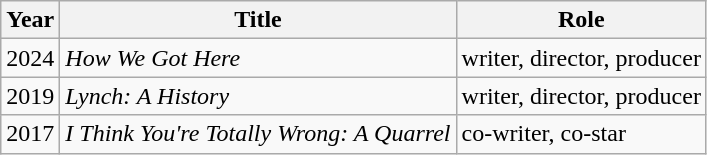<table class="wikitable">
<tr>
<th>Year</th>
<th>Title</th>
<th>Role</th>
</tr>
<tr>
<td>2024</td>
<td><em>How We Got Here</em></td>
<td>writer, director, producer</td>
</tr>
<tr>
<td>2019</td>
<td><em>Lynch: A History</em></td>
<td>writer, director, producer</td>
</tr>
<tr>
<td>2017</td>
<td><em>I Think You're Totally Wrong: A Quarrel</em></td>
<td>co-writer, co-star</td>
</tr>
</table>
